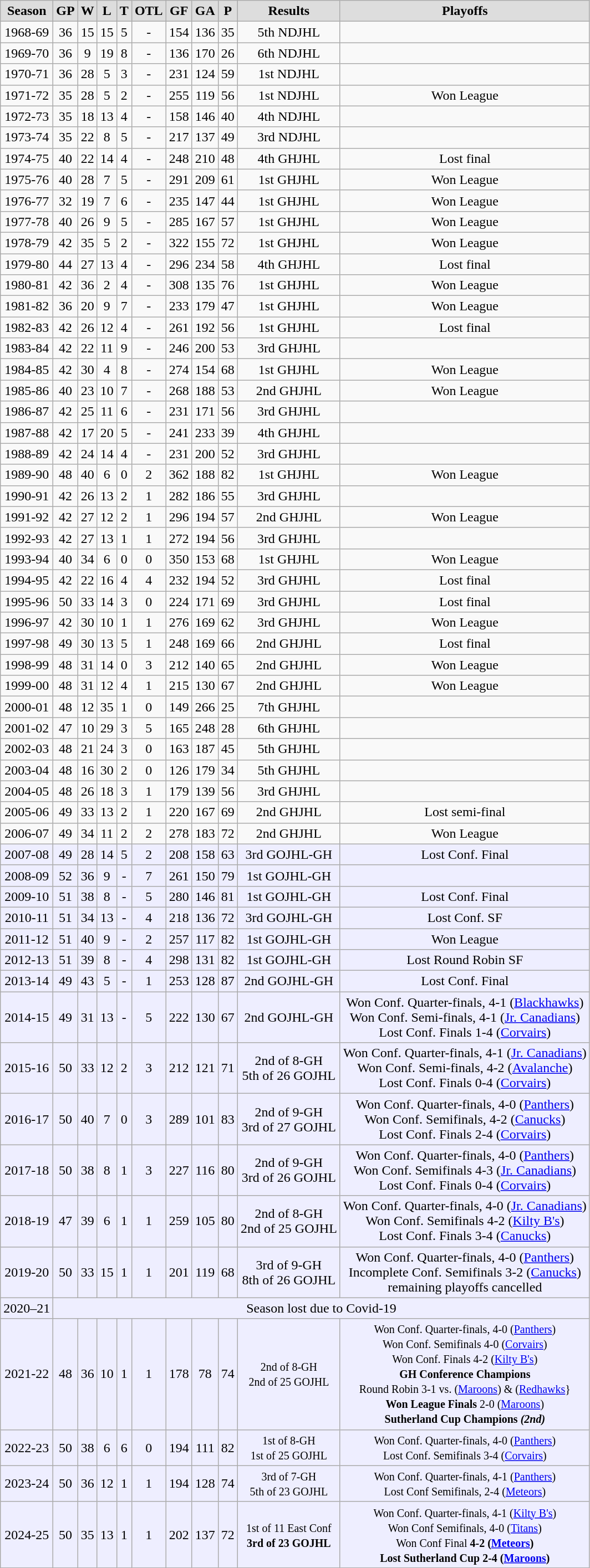<table class="wikitable">
<tr align="center"  bgcolor="#dddddd">
<td><strong>Season</strong></td>
<td><strong>GP</strong></td>
<td><strong>W</strong></td>
<td><strong>L</strong></td>
<td><strong>T</strong></td>
<td><strong>OTL</strong></td>
<td><strong>GF</strong></td>
<td><strong>GA</strong></td>
<td><strong>P</strong></td>
<td><strong>Results</strong></td>
<td><strong>Playoffs</strong></td>
</tr>
<tr align="center">
<td>1968-69</td>
<td>36</td>
<td>15</td>
<td>15</td>
<td>5</td>
<td>-</td>
<td>154</td>
<td>136</td>
<td>35</td>
<td>5th NDJHL</td>
<td></td>
</tr>
<tr align="center">
<td>1969-70</td>
<td>36</td>
<td>9</td>
<td>19</td>
<td>8</td>
<td>-</td>
<td>136</td>
<td>170</td>
<td>26</td>
<td>6th NDJHL</td>
<td></td>
</tr>
<tr align="center">
<td>1970-71</td>
<td>36</td>
<td>28</td>
<td>5</td>
<td>3</td>
<td>-</td>
<td>231</td>
<td>124</td>
<td>59</td>
<td>1st NDJHL</td>
<td></td>
</tr>
<tr align="center">
<td>1971-72</td>
<td>35</td>
<td>28</td>
<td>5</td>
<td>2</td>
<td>-</td>
<td>255</td>
<td>119</td>
<td>56</td>
<td>1st NDJHL</td>
<td>Won League</td>
</tr>
<tr align="center">
<td>1972-73</td>
<td>35</td>
<td>18</td>
<td>13</td>
<td>4</td>
<td>-</td>
<td>158</td>
<td>146</td>
<td>40</td>
<td>4th NDJHL</td>
<td></td>
</tr>
<tr align="center">
<td>1973-74</td>
<td>35</td>
<td>22</td>
<td>8</td>
<td>5</td>
<td>-</td>
<td>217</td>
<td>137</td>
<td>49</td>
<td>3rd NDJHL</td>
<td></td>
</tr>
<tr align="center">
<td>1974-75</td>
<td>40</td>
<td>22</td>
<td>14</td>
<td>4</td>
<td>-</td>
<td>248</td>
<td>210</td>
<td>48</td>
<td>4th GHJHL</td>
<td>Lost final</td>
</tr>
<tr align="center">
<td>1975-76</td>
<td>40</td>
<td>28</td>
<td>7</td>
<td>5</td>
<td>-</td>
<td>291</td>
<td>209</td>
<td>61</td>
<td>1st GHJHL</td>
<td>Won League</td>
</tr>
<tr align="center">
<td>1976-77</td>
<td>32</td>
<td>19</td>
<td>7</td>
<td>6</td>
<td>-</td>
<td>235</td>
<td>147</td>
<td>44</td>
<td>1st GHJHL</td>
<td>Won League</td>
</tr>
<tr align="center">
<td>1977-78</td>
<td>40</td>
<td>26</td>
<td>9</td>
<td>5</td>
<td>-</td>
<td>285</td>
<td>167</td>
<td>57</td>
<td>1st GHJHL</td>
<td>Won League</td>
</tr>
<tr align="center">
<td>1978-79</td>
<td>42</td>
<td>35</td>
<td>5</td>
<td>2</td>
<td>-</td>
<td>322</td>
<td>155</td>
<td>72</td>
<td>1st GHJHL</td>
<td>Won League</td>
</tr>
<tr align="center">
<td>1979-80</td>
<td>44</td>
<td>27</td>
<td>13</td>
<td>4</td>
<td>-</td>
<td>296</td>
<td>234</td>
<td>58</td>
<td>4th GHJHL</td>
<td>Lost final</td>
</tr>
<tr align="center">
<td>1980-81</td>
<td>42</td>
<td>36</td>
<td>2</td>
<td>4</td>
<td>-</td>
<td>308</td>
<td>135</td>
<td>76</td>
<td>1st GHJHL</td>
<td>Won League</td>
</tr>
<tr align="center">
<td>1981-82</td>
<td>36</td>
<td>20</td>
<td>9</td>
<td>7</td>
<td>-</td>
<td>233</td>
<td>179</td>
<td>47</td>
<td>1st GHJHL</td>
<td>Won League</td>
</tr>
<tr align="center">
<td>1982-83</td>
<td>42</td>
<td>26</td>
<td>12</td>
<td>4</td>
<td>-</td>
<td>261</td>
<td>192</td>
<td>56</td>
<td>1st GHJHL</td>
<td>Lost final</td>
</tr>
<tr align="center">
<td>1983-84</td>
<td>42</td>
<td>22</td>
<td>11</td>
<td>9</td>
<td>-</td>
<td>246</td>
<td>200</td>
<td>53</td>
<td>3rd GHJHL</td>
<td></td>
</tr>
<tr align="center">
<td>1984-85</td>
<td>42</td>
<td>30</td>
<td>4</td>
<td>8</td>
<td>-</td>
<td>274</td>
<td>154</td>
<td>68</td>
<td>1st GHJHL</td>
<td>Won League</td>
</tr>
<tr align="center">
<td>1985-86</td>
<td>40</td>
<td>23</td>
<td>10</td>
<td>7</td>
<td>-</td>
<td>268</td>
<td>188</td>
<td>53</td>
<td>2nd GHJHL</td>
<td>Won League</td>
</tr>
<tr align="center">
<td>1986-87</td>
<td>42</td>
<td>25</td>
<td>11</td>
<td>6</td>
<td>-</td>
<td>231</td>
<td>171</td>
<td>56</td>
<td>3rd GHJHL</td>
<td></td>
</tr>
<tr align="center">
<td>1987-88</td>
<td>42</td>
<td>17</td>
<td>20</td>
<td>5</td>
<td>-</td>
<td>241</td>
<td>233</td>
<td>39</td>
<td>4th GHJHL</td>
<td></td>
</tr>
<tr align="center">
<td>1988-89</td>
<td>42</td>
<td>24</td>
<td>14</td>
<td>4</td>
<td>-</td>
<td>231</td>
<td>200</td>
<td>52</td>
<td>3rd GHJHL</td>
<td></td>
</tr>
<tr align="center">
<td>1989-90</td>
<td>48</td>
<td>40</td>
<td>6</td>
<td>0</td>
<td>2</td>
<td>362</td>
<td>188</td>
<td>82</td>
<td>1st GHJHL</td>
<td>Won League</td>
</tr>
<tr align="center">
<td>1990-91</td>
<td>42</td>
<td>26</td>
<td>13</td>
<td>2</td>
<td>1</td>
<td>282</td>
<td>186</td>
<td>55</td>
<td>3rd GHJHL</td>
<td></td>
</tr>
<tr align="center">
<td>1991-92</td>
<td>42</td>
<td>27</td>
<td>12</td>
<td>2</td>
<td>1</td>
<td>296</td>
<td>194</td>
<td>57</td>
<td>2nd GHJHL</td>
<td>Won League</td>
</tr>
<tr align="center">
<td>1992-93</td>
<td>42</td>
<td>27</td>
<td>13</td>
<td>1</td>
<td>1</td>
<td>272</td>
<td>194</td>
<td>56</td>
<td>3rd GHJHL</td>
<td></td>
</tr>
<tr align="center">
<td>1993-94</td>
<td>40</td>
<td>34</td>
<td>6</td>
<td>0</td>
<td>0</td>
<td>350</td>
<td>153</td>
<td>68</td>
<td>1st GHJHL</td>
<td>Won League</td>
</tr>
<tr align="center">
<td>1994-95</td>
<td>42</td>
<td>22</td>
<td>16</td>
<td>4</td>
<td>4</td>
<td>232</td>
<td>194</td>
<td>52</td>
<td>3rd GHJHL</td>
<td>Lost final</td>
</tr>
<tr align="center">
<td>1995-96</td>
<td>50</td>
<td>33</td>
<td>14</td>
<td>3</td>
<td>0</td>
<td>224</td>
<td>171</td>
<td>69</td>
<td>3rd GHJHL</td>
<td>Lost final</td>
</tr>
<tr align="center">
<td>1996-97</td>
<td>42</td>
<td>30</td>
<td>10</td>
<td>1</td>
<td>1</td>
<td>276</td>
<td>169</td>
<td>62</td>
<td>3rd GHJHL</td>
<td>Won League</td>
</tr>
<tr align="center">
<td>1997-98</td>
<td>49</td>
<td>30</td>
<td>13</td>
<td>5</td>
<td>1</td>
<td>248</td>
<td>169</td>
<td>66</td>
<td>2nd GHJHL</td>
<td>Lost final</td>
</tr>
<tr align="center">
<td>1998-99</td>
<td>48</td>
<td>31</td>
<td>14</td>
<td>0</td>
<td>3</td>
<td>212</td>
<td>140</td>
<td>65</td>
<td>2nd GHJHL</td>
<td>Won League</td>
</tr>
<tr align="center">
<td>1999-00</td>
<td>48</td>
<td>31</td>
<td>12</td>
<td>4</td>
<td>1</td>
<td>215</td>
<td>130</td>
<td>67</td>
<td>2nd GHJHL</td>
<td>Won League</td>
</tr>
<tr align="center">
<td>2000-01</td>
<td>48</td>
<td>12</td>
<td>35</td>
<td>1</td>
<td>0</td>
<td>149</td>
<td>266</td>
<td>25</td>
<td>7th GHJHL</td>
<td></td>
</tr>
<tr align="center">
<td>2001-02</td>
<td>47</td>
<td>10</td>
<td>29</td>
<td>3</td>
<td>5</td>
<td>165</td>
<td>248</td>
<td>28</td>
<td>6th GHJHL</td>
<td></td>
</tr>
<tr align="center">
<td>2002-03</td>
<td>48</td>
<td>21</td>
<td>24</td>
<td>3</td>
<td>0</td>
<td>163</td>
<td>187</td>
<td>45</td>
<td>5th GHJHL</td>
<td></td>
</tr>
<tr align="center">
<td>2003-04</td>
<td>48</td>
<td>16</td>
<td>30</td>
<td>2</td>
<td>0</td>
<td>126</td>
<td>179</td>
<td>34</td>
<td>5th GHJHL</td>
<td></td>
</tr>
<tr align="center">
<td>2004-05</td>
<td>48</td>
<td>26</td>
<td>18</td>
<td>3</td>
<td>1</td>
<td>179</td>
<td>139</td>
<td>56</td>
<td>3rd GHJHL</td>
<td></td>
</tr>
<tr align="center">
<td>2005-06</td>
<td>49</td>
<td>33</td>
<td>13</td>
<td>2</td>
<td>1</td>
<td>220</td>
<td>167</td>
<td>69</td>
<td>2nd GHJHL</td>
<td>Lost semi-final</td>
</tr>
<tr align="center">
<td>2006-07</td>
<td>49</td>
<td>34</td>
<td>11</td>
<td>2</td>
<td>2</td>
<td>278</td>
<td>183</td>
<td>72</td>
<td>2nd GHJHL</td>
<td>Won League</td>
</tr>
<tr align="center" bgcolor="#eeeeff">
<td>2007-08</td>
<td>49</td>
<td>28</td>
<td>14</td>
<td>5</td>
<td>2</td>
<td>208</td>
<td>158</td>
<td>63</td>
<td>3rd GOJHL-GH</td>
<td>Lost Conf. Final</td>
</tr>
<tr align="center" bgcolor="#eeeeff">
<td>2008-09</td>
<td>52</td>
<td>36</td>
<td>9</td>
<td>-</td>
<td>7</td>
<td>261</td>
<td>150</td>
<td>79</td>
<td>1st GOJHL-GH</td>
<td></td>
</tr>
<tr align="center" bgcolor="#eeeeff">
<td>2009-10</td>
<td>51</td>
<td>38</td>
<td>8</td>
<td>-</td>
<td>5</td>
<td>280</td>
<td>146</td>
<td>81</td>
<td>1st GOJHL-GH</td>
<td>Lost Conf. Final</td>
</tr>
<tr align="center" bgcolor="#eeeeff">
<td>2010-11</td>
<td>51</td>
<td>34</td>
<td>13</td>
<td>-</td>
<td>4</td>
<td>218</td>
<td>136</td>
<td>72</td>
<td>3rd GOJHL-GH</td>
<td>Lost Conf. SF</td>
</tr>
<tr align="center" bgcolor="#eeeeff">
<td>2011-12</td>
<td>51</td>
<td>40</td>
<td>9</td>
<td>-</td>
<td>2</td>
<td>257</td>
<td>117</td>
<td>82</td>
<td>1st GOJHL-GH</td>
<td>Won League</td>
</tr>
<tr align="center" bgcolor="#eeeeff">
<td>2012-13</td>
<td>51</td>
<td>39</td>
<td>8</td>
<td>-</td>
<td>4</td>
<td>298</td>
<td>131</td>
<td>82</td>
<td>1st GOJHL-GH</td>
<td>Lost Round Robin SF</td>
</tr>
<tr align="center" bgcolor="#eeeeff">
<td>2013-14</td>
<td>49</td>
<td>43</td>
<td>5</td>
<td>-</td>
<td>1</td>
<td>253</td>
<td>128</td>
<td>87</td>
<td>2nd GOJHL-GH</td>
<td>Lost Conf. Final</td>
</tr>
<tr align="center" bgcolor="#eeeeff">
<td>2014-15</td>
<td>49</td>
<td>31</td>
<td>13</td>
<td>-</td>
<td>5</td>
<td>222</td>
<td>130</td>
<td>67</td>
<td>2nd GOJHL-GH</td>
<td>Won Conf. Quarter-finals, 4-1 (<a href='#'>Blackhawks</a>)<br>Won Conf. Semi-finals, 4-1 (<a href='#'>Jr. Canadians</a>)<br>Lost Conf. Finals 1-4 (<a href='#'>Corvairs</a>)</td>
</tr>
<tr align="center" bgcolor="#eeeeff">
<td>2015-16</td>
<td>50</td>
<td>33</td>
<td>12</td>
<td>2</td>
<td>3</td>
<td>212</td>
<td>121</td>
<td>71</td>
<td>2nd of 8-GH<br>5th of 26 GOJHL</td>
<td>Won Conf. Quarter-finals, 4-1 (<a href='#'>Jr. Canadians</a>)<br>Won Conf. Semi-finals, 4-2 (<a href='#'>Avalanche</a>)<br>Lost Conf. Finals 0-4 (<a href='#'>Corvairs</a>)</td>
</tr>
<tr align="center" bgcolor="#eeeeff">
<td>2016-17</td>
<td>50</td>
<td>40</td>
<td>7</td>
<td>0</td>
<td>3</td>
<td>289</td>
<td>101</td>
<td>83</td>
<td>2nd of 9-GH<br>3rd of 27 GOJHL</td>
<td>Won Conf. Quarter-finals, 4-0 (<a href='#'>Panthers</a>)<br>Won Conf. Semifinals, 4-2 (<a href='#'>Canucks</a>)<br>Lost Conf. Finals 2-4 (<a href='#'>Corvairs</a>)</td>
</tr>
<tr align="center" bgcolor="#eeeeff">
<td>2017-18</td>
<td>50</td>
<td>38</td>
<td>8</td>
<td>1</td>
<td>3</td>
<td>227</td>
<td>116</td>
<td>80</td>
<td>2nd of 9-GH<br>3rd of 26 GOJHL</td>
<td>Won Conf. Quarter-finals, 4-0 (<a href='#'>Panthers</a>)<br>Won Conf. Semifinals 4-3 (<a href='#'>Jr. Canadians</a>)<br>Lost Conf. Finals 0-4 (<a href='#'>Corvairs</a>)</td>
</tr>
<tr align="center" bgcolor="#eeeeff">
<td>2018-19</td>
<td>47</td>
<td>39</td>
<td>6</td>
<td>1</td>
<td>1</td>
<td>259</td>
<td>105</td>
<td>80</td>
<td>2nd of 8-GH<br>2nd of 25 GOJHL</td>
<td>Won Conf. Quarter-finals, 4-0 (<a href='#'>Jr. Canadians</a>)<br>Won Conf. Semifinals 4-2 (<a href='#'>Kilty B's</a>)<br>Lost Conf. Finals 3-4 (<a href='#'>Canucks</a>)</td>
</tr>
<tr align="center" bgcolor="#eeeeff">
<td>2019-20</td>
<td>50</td>
<td>33</td>
<td>15</td>
<td>1</td>
<td>1</td>
<td>201</td>
<td>119</td>
<td>68</td>
<td>3rd of 9-GH<br>8th of 26 GOJHL</td>
<td>Won Conf. Quarter-finals, 4-0 (<a href='#'>Panthers</a>)<br>Incomplete Conf. Semifinals 3-2 (<a href='#'>Canucks</a>)<br>remaining playoffs cancelled</td>
</tr>
<tr align="center" bgcolor="#eeeeff">
<td>2020–21</td>
<td colspan=10>Season lost due to Covid-19</td>
</tr>
<tr align="center" bgcolor="#eeeeff">
<td>2021-22</td>
<td>48</td>
<td>36</td>
<td>10</td>
<td>1</td>
<td>1</td>
<td>178</td>
<td>78</td>
<td>74</td>
<td><small>2nd of 8-GH<br>2nd of 25 GOJHL </small></td>
<td><small>Won Conf. Quarter-finals, 4-0 (<a href='#'>Panthers</a>)<br>Won Conf. Semifinals 4-0 (<a href='#'>Corvairs</a>)<br>Won Conf. Finals 4-2 (<a href='#'>Kilty B's</a>)<br><strong>GH Conference Champions</strong><br>Round Robin 3-1 vs. (<a href='#'>Maroons</a>) & (<a href='#'>Redhawks</a>}<br><strong>Won League Finals</strong> 2-0 (<a href='#'>Maroons</a>)<br><strong>Sutherland Cup Champions <em>(2nd)<strong><em></small></td>
</tr>
<tr align="center" bgcolor="#eeeeff">
<td>2022-23</td>
<td>50</td>
<td>38</td>
<td>6</td>
<td>6</td>
<td>0</td>
<td>194</td>
<td>111</td>
<td>82</td>
<td><small></strong>1st of 8-GH<strong><br></strong>1st of 25 GOJHL<strong> </small></td>
<td><small>Won Conf. Quarter-finals, 4-0 (<a href='#'>Panthers</a>)<br>Lost Conf. Semifinals 3-4 (<a href='#'>Corvairs</a>)</small></td>
</tr>
<tr align="center" bgcolor="#eeeeff">
<td>2023-24</td>
<td>50</td>
<td>36</td>
<td>12</td>
<td>1</td>
<td>1</td>
<td>194</td>
<td>128</td>
<td>74</td>
<td><small>3rd of 7-GH<br>5th of 23 GOJHL</small></td>
<td><small>Won Conf. Quarter-finals, 4-1 (<a href='#'>Panthers</a>)<br>Lost Conf Semifinals, 2-4 (<a href='#'>Meteors</a>)</small></td>
</tr>
<tr align="center" bgcolor="#eeeeff">
<td>2024-25</td>
<td>50</td>
<td>35</td>
<td>13</td>
<td>1</td>
<td>1</td>
<td>202</td>
<td>137</td>
<td>72</td>
<td><small></strong>1st of 11 East Conf<strong><br>3rd of 23 GOJHL</small></td>
<td><small>Won Conf. Quarter-finals, 4-1 (<a href='#'>Kilty B's</a>)<br>Won Conf Semifinals, 4-0 (<a href='#'>Titans</a>)<br></strong>Won Conf Final<strong> 4-2 (<a href='#'>Meteors</a>)<br>Lost Sutherland Cup 2-4 (<a href='#'>Maroons</a>)</small></td>
</tr>
</table>
